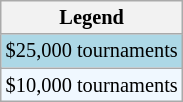<table class="wikitable" style="font-size:85%">
<tr>
<th>Legend</th>
</tr>
<tr style="background:lightblue;">
<td>$25,000 tournaments</td>
</tr>
<tr style="background:#f0f8ff;">
<td>$10,000 tournaments</td>
</tr>
</table>
